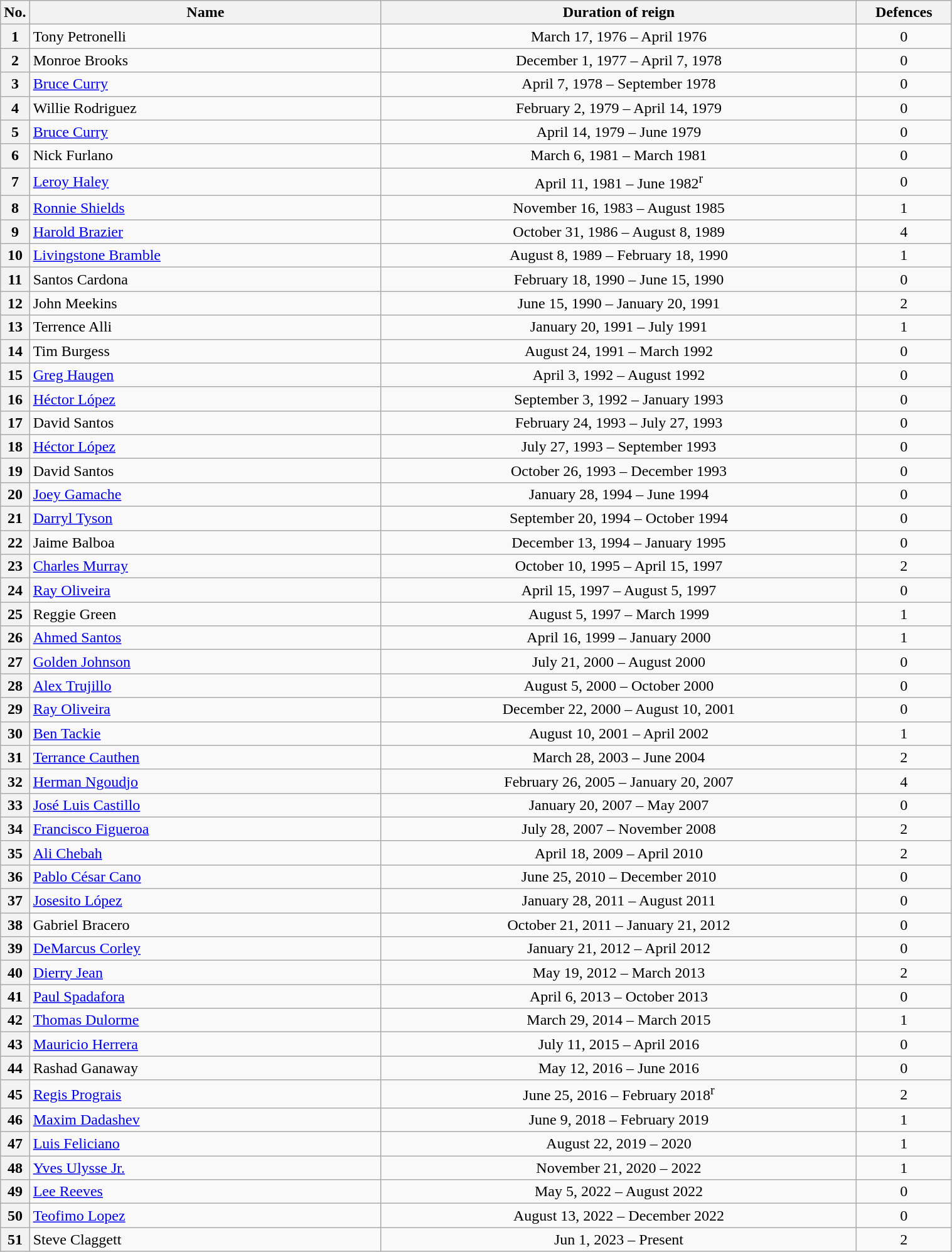<table class="wikitable" width=80%>
<tr>
<th width=3%>No.</th>
<th width=37%>Name</th>
<th width=50%>Duration of reign</th>
<th width=10%>Defences</th>
</tr>
<tr align=center>
<th>1</th>
<td align=left> Tony Petronelli</td>
<td>March 17, 1976 – April 1976</td>
<td>0</td>
</tr>
<tr align=center>
<th>2</th>
<td align=left> Monroe Brooks</td>
<td>December 1, 1977 – April 7, 1978</td>
<td>0</td>
</tr>
<tr align=center>
<th>3</th>
<td align=left> <a href='#'>Bruce Curry</a></td>
<td>April 7, 1978 – September 1978</td>
<td>0</td>
</tr>
<tr align=center>
<th>4</th>
<td align=left> Willie Rodriguez</td>
<td>February 2, 1979 – April 14, 1979</td>
<td>0</td>
</tr>
<tr align=center>
<th>5</th>
<td align=left> <a href='#'>Bruce Curry</a></td>
<td>April 14, 1979 – June 1979</td>
<td>0</td>
</tr>
<tr align=center>
<th>6</th>
<td align=left> Nick Furlano</td>
<td>March 6, 1981 – March 1981</td>
<td>0</td>
</tr>
<tr align=center>
<th>7</th>
<td align=left> <a href='#'>Leroy Haley</a></td>
<td>April 11, 1981 – June 1982<sup>r</sup></td>
<td>0</td>
</tr>
<tr align=center>
<th>8</th>
<td align=left> <a href='#'>Ronnie Shields</a></td>
<td>November 16, 1983 – August 1985</td>
<td>1</td>
</tr>
<tr align=center>
<th>9</th>
<td align=left> <a href='#'>Harold Brazier</a></td>
<td>October 31, 1986 – August 8, 1989</td>
<td>4</td>
</tr>
<tr align=center>
<th>10</th>
<td align=left> <a href='#'>Livingstone Bramble</a></td>
<td>August 8, 1989 – February 18, 1990</td>
<td>1</td>
</tr>
<tr align=center>
<th>11</th>
<td align=left> Santos Cardona</td>
<td>February 18, 1990 – June 15, 1990</td>
<td>0</td>
</tr>
<tr align=center>
<th>12</th>
<td align=left> John Meekins</td>
<td>June 15, 1990 – January 20, 1991</td>
<td>2</td>
</tr>
<tr align=center>
<th>13</th>
<td align=left> Terrence Alli</td>
<td>January 20, 1991 – July 1991</td>
<td>1</td>
</tr>
<tr align=center>
<th>14</th>
<td align=left> Tim Burgess</td>
<td>August 24, 1991 – March 1992</td>
<td>0</td>
</tr>
<tr align=center>
<th>15</th>
<td align=left> <a href='#'>Greg Haugen</a></td>
<td>April 3, 1992 – August 1992</td>
<td>0</td>
</tr>
<tr align=center>
<th>16</th>
<td align=left> <a href='#'>Héctor López</a></td>
<td>September 3, 1992 – January 1993</td>
<td>0</td>
</tr>
<tr align=center>
<th>17</th>
<td align=left> David Santos</td>
<td>February 24, 1993 – July 27, 1993</td>
<td>0</td>
</tr>
<tr align=center>
<th>18</th>
<td align=left> <a href='#'>Héctor López</a> </td>
<td>July 27, 1993 – September 1993</td>
<td>0</td>
</tr>
<tr align=center>
<th>19</th>
<td align=left> David Santos </td>
<td>October 26, 1993 – December 1993</td>
<td>0</td>
</tr>
<tr align=center>
<th>20</th>
<td align=left> <a href='#'>Joey Gamache</a></td>
<td>January 28, 1994 – June 1994</td>
<td>0</td>
</tr>
<tr align=center>
<th>21</th>
<td align=left> <a href='#'>Darryl Tyson</a></td>
<td>September 20, 1994 – October 1994</td>
<td>0</td>
</tr>
<tr align=center>
<th>22</th>
<td align=left> Jaime Balboa</td>
<td>December 13, 1994 – January 1995</td>
<td>0</td>
</tr>
<tr align=center>
<th>23</th>
<td align=left> <a href='#'>Charles Murray</a></td>
<td>October 10, 1995 – April 15, 1997</td>
<td>2</td>
</tr>
<tr align=center>
<th>24</th>
<td align=left> <a href='#'>Ray Oliveira</a></td>
<td>April 15, 1997 – August 5, 1997</td>
<td>0</td>
</tr>
<tr align=center>
<th>25</th>
<td align=left> Reggie Green</td>
<td>August 5, 1997 – March 1999</td>
<td>1</td>
</tr>
<tr align=center>
<th>26</th>
<td align=left> <a href='#'>Ahmed Santos</a></td>
<td>April 16, 1999 – January 2000</td>
<td>1</td>
</tr>
<tr align=center>
<th>27</th>
<td align=left> <a href='#'>Golden Johnson</a></td>
<td>July 21, 2000 – August 2000</td>
<td>0</td>
</tr>
<tr align=center>
<th>28</th>
<td align=left> <a href='#'>Alex Trujillo</a></td>
<td>August 5, 2000 – October 2000</td>
<td>0</td>
</tr>
<tr align=center>
<th>29</th>
<td align=left> <a href='#'>Ray Oliveira</a> </td>
<td>December 22, 2000 – August 10, 2001</td>
<td>0</td>
</tr>
<tr align=center>
<th>30</th>
<td align=left> <a href='#'>Ben Tackie</a></td>
<td>August 10, 2001 – April 2002</td>
<td>1</td>
</tr>
<tr align=center>
<th>31</th>
<td align=left> <a href='#'>Terrance Cauthen</a></td>
<td>March 28, 2003 – June 2004</td>
<td>2</td>
</tr>
<tr align=center>
<th>32</th>
<td align=left> <a href='#'>Herman Ngoudjo</a></td>
<td>February 26, 2005 – January 20, 2007</td>
<td>4</td>
</tr>
<tr align=center>
<th>33</th>
<td align=left> <a href='#'>José Luis Castillo</a></td>
<td>January 20, 2007 – May 2007</td>
<td>0</td>
</tr>
<tr align=center>
<th>34</th>
<td align=left> <a href='#'>Francisco Figueroa</a></td>
<td>July 28, 2007 – November 2008</td>
<td>2</td>
</tr>
<tr align=center>
<th>35</th>
<td align=left> <a href='#'>Ali Chebah</a></td>
<td>April 18, 2009 – April 2010</td>
<td>2</td>
</tr>
<tr align=center>
<th>36</th>
<td align=left> <a href='#'>Pablo César Cano</a></td>
<td>June 25, 2010 – December 2010</td>
<td>0</td>
</tr>
<tr align=center>
<th>37</th>
<td align=left> <a href='#'>Josesito López</a></td>
<td>January 28, 2011 – August 2011</td>
<td>0</td>
</tr>
<tr align=center>
<th>38</th>
<td align=left> Gabriel Bracero</td>
<td>October 21, 2011 – January 21, 2012</td>
<td>0</td>
</tr>
<tr align=center>
<th>39</th>
<td align=left> <a href='#'>DeMarcus Corley</a></td>
<td>January 21, 2012 – April 2012</td>
<td>0</td>
</tr>
<tr align=center>
<th>40</th>
<td align=left> <a href='#'>Dierry Jean</a></td>
<td>May 19, 2012 – March 2013</td>
<td>2</td>
</tr>
<tr align=center>
<th>41</th>
<td align=left> <a href='#'>Paul Spadafora</a></td>
<td>April 6, 2013 – October 2013</td>
<td>0</td>
</tr>
<tr align=center>
<th>42</th>
<td align=left> <a href='#'>Thomas Dulorme</a></td>
<td>March 29, 2014 – March 2015</td>
<td>1</td>
</tr>
<tr align=center>
<th>43</th>
<td align=left> <a href='#'>Mauricio Herrera</a></td>
<td>July 11, 2015 – April 2016</td>
<td>0</td>
</tr>
<tr align=center>
<th>44</th>
<td align=left> Rashad Ganaway</td>
<td>May 12, 2016 – June 2016</td>
<td>0</td>
</tr>
<tr align=center>
<th>45</th>
<td align=left> <a href='#'>Regis Prograis</a></td>
<td>June 25, 2016 – February 2018<sup>r</sup></td>
<td>2</td>
</tr>
<tr align=center>
<th>46</th>
<td align=left> <a href='#'>Maxim Dadashev</a></td>
<td>June 9, 2018 – February 2019</td>
<td>1</td>
</tr>
<tr align=center>
<th>47</th>
<td align=left> <a href='#'>Luis Feliciano</a></td>
<td>August 22, 2019 – 2020</td>
<td>1</td>
</tr>
<tr align=center>
<th>48</th>
<td align=left> <a href='#'>Yves Ulysse Jr.</a></td>
<td>November 21, 2020 – 2022</td>
<td>1</td>
</tr>
<tr align=center>
<th>49</th>
<td align=left> <a href='#'>Lee Reeves</a></td>
<td>May 5, 2022 – August 2022</td>
<td>0</td>
</tr>
<tr align=center>
<th>50</th>
<td align=left> <a href='#'>Teofimo Lopez</a></td>
<td>August 13, 2022 – December 2022</td>
<td>0</td>
</tr>
<tr align=center>
<th>51</th>
<td align=left> Steve Claggett</td>
<td>Jun 1, 2023 – Present</td>
<td>2</td>
</tr>
</table>
